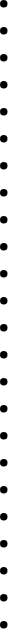<table style="background:transparent;" cellspacing="0" cellpadding="0">
<tr valign="top">
<td style="width:370px; font-size:95%;"><br><ul><li><strong></strong></li><li><strong></strong></li><li><strong></strong></li><li><strong></strong></li><li><strong></strong></li><li><strong></strong></li><li><strong></strong></li><li><strong></strong></li><li><strong></strong></li><li><strong></strong></li><li><strong></strong></li><li><strong></strong></li><li><strong></strong></li><li><strong></strong></li><li><strong></strong></li><li><strong></strong></li><li><strong></strong></li><li><strong></strong></li><li><strong></strong></li><li><strong></strong></li><li><strong></strong></li><li><strong></strong></li><li><strong></strong></li><li><strong></strong></li></ul><br>
</td>
<td></td>
</tr>
</table>
